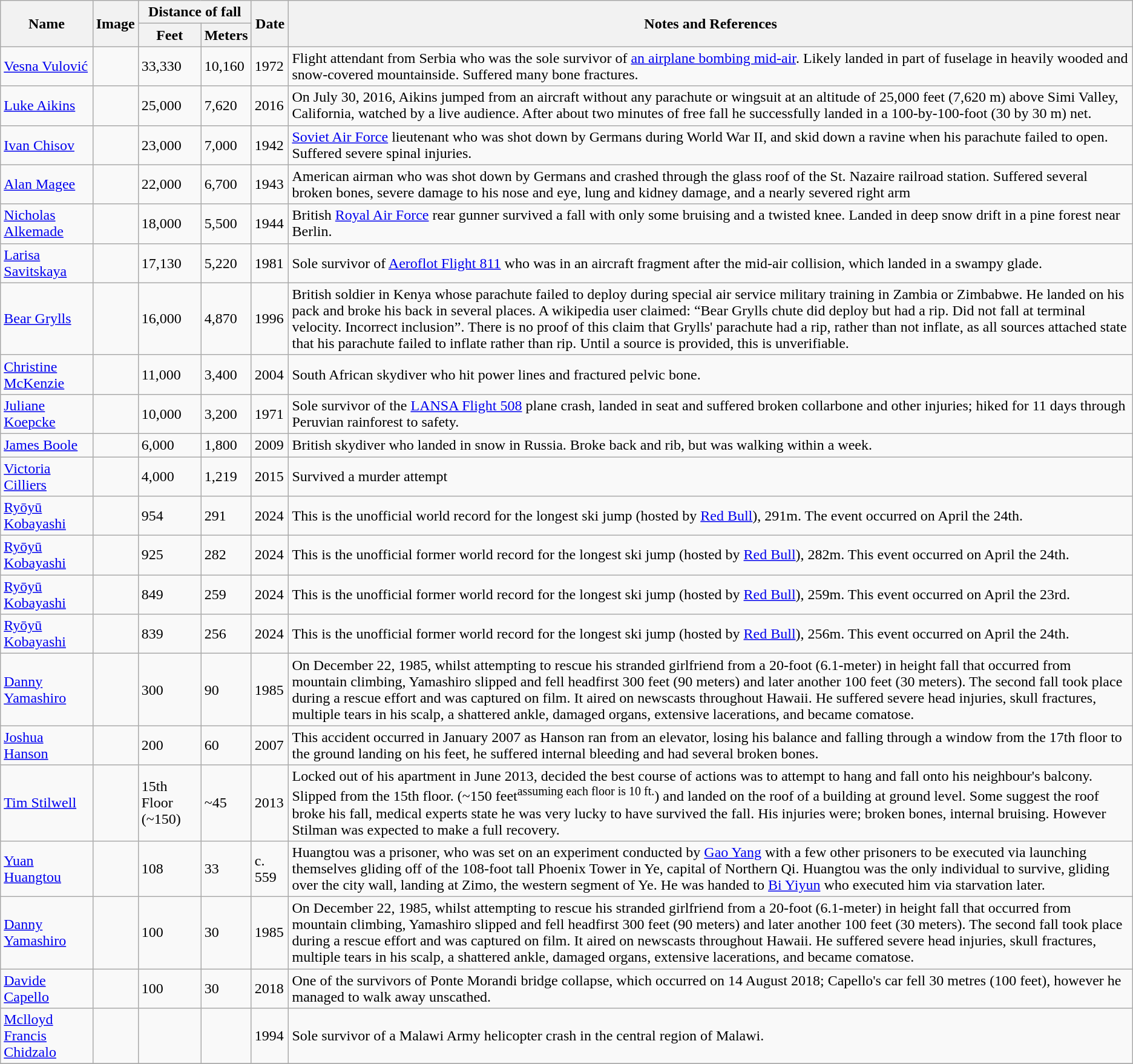<table class="wikitable sortable">
<tr>
<th rowspan="2">Name</th>
<th rowspan="2">Image</th>
<th colspan="2">Distance of fall</th>
<th rowspan="2">Date</th>
<th rowspan="2">Notes and References</th>
</tr>
<tr>
<th>Feet</th>
<th>Meters</th>
</tr>
<tr>
<td><a href='#'>Vesna Vulović</a></td>
<td></td>
<td>33,330</td>
<td>10,160</td>
<td>1972</td>
<td>Flight attendant from Serbia who was the sole survivor of <a href='#'>an airplane bombing mid-air</a>. Likely landed in part of fuselage in heavily wooded and snow-covered mountainside.  Suffered many bone fractures.</td>
</tr>
<tr>
<td><a href='#'>Luke Aikins</a></td>
<td></td>
<td>25,000</td>
<td>7,620</td>
<td>2016</td>
<td>On July 30, 2016, Aikins jumped from an aircraft without any parachute or wingsuit at an altitude of 25,000 feet (7,620 m) above Simi Valley, California, watched by a live audience. After about two minutes of free fall he successfully landed in a 100-by-100-foot (30 by 30 m) net.</td>
</tr>
<tr>
<td><a href='#'>Ivan Chisov</a></td>
<td></td>
<td>23,000</td>
<td>7,000</td>
<td>1942</td>
<td><a href='#'>Soviet Air Force</a> lieutenant who was shot down by Germans during World War II, and skid down a ravine when his parachute failed to open. Suffered severe spinal injuries.</td>
</tr>
<tr>
<td><a href='#'>Alan Magee</a></td>
<td></td>
<td>22,000</td>
<td>6,700</td>
<td>1943</td>
<td>American airman who was shot down by Germans and crashed through the glass roof of the St. Nazaire railroad station. Suffered several broken bones, severe damage to his nose and eye, lung and kidney damage, and a nearly severed right arm</td>
</tr>
<tr>
<td><a href='#'>Nicholas Alkemade</a></td>
<td></td>
<td>18,000</td>
<td>5,500</td>
<td>1944</td>
<td>British <a href='#'>Royal Air Force</a> rear gunner survived a fall with only some bruising and a twisted knee. Landed in deep snow drift in a pine forest near Berlin.</td>
</tr>
<tr>
<td><a href='#'>Larisa Savitskaya</a></td>
<td></td>
<td>17,130</td>
<td>5,220</td>
<td>1981</td>
<td>Sole survivor of <a href='#'>Aeroflot Flight 811</a> who was in an aircraft fragment after the mid-air collision, which landed in a swampy glade.</td>
</tr>
<tr>
<td><a href='#'>Bear Grylls</a></td>
<td></td>
<td>16,000</td>
<td>4,870</td>
<td>1996</td>
<td>British soldier in Kenya whose parachute failed to deploy during special air service military training in Zambia or Zimbabwe. He landed on his pack and broke his back in several places. A wikipedia user claimed: “Bear Grylls chute did deploy but had a rip. Did not fall at terminal velocity. Incorrect inclusion”. There is no proof of this claim that Grylls' parachute had a rip, rather than not inflate, as all sources attached state that his parachute failed to inflate rather than rip. Until a source is provided, this is unverifiable.</td>
</tr>
<tr>
<td><a href='#'>Christine McKenzie</a></td>
<td></td>
<td>11,000</td>
<td>3,400</td>
<td>2004</td>
<td>South African skydiver who hit power lines and fractured pelvic bone.</td>
</tr>
<tr>
<td><a href='#'>Juliane Koepcke</a></td>
<td></td>
<td>10,000</td>
<td>3,200</td>
<td>1971</td>
<td>Sole survivor of the <a href='#'>LANSA Flight 508</a> plane crash, landed in seat and suffered broken collarbone and other injuries; hiked for 11 days through Peruvian rainforest to safety.</td>
</tr>
<tr>
<td><a href='#'>James Boole</a></td>
<td></td>
<td>6,000</td>
<td>1,800</td>
<td>2009</td>
<td>British skydiver who landed in snow in Russia.  Broke back and rib, but was walking within a week.</td>
</tr>
<tr>
<td><a href='#'>Victoria Cilliers</a></td>
<td></td>
<td>4,000</td>
<td>1,219</td>
<td>2015</td>
<td>Survived a murder attempt</td>
</tr>
<tr>
<td><a href='#'>Ryōyū Kobayashi</a></td>
<td></td>
<td>954</td>
<td>291</td>
<td>2024</td>
<td>This is the unofficial world record for the longest ski jump (hosted by <a href='#'>Red Bull</a>), 291m. The event occurred on April the 24th.</td>
</tr>
<tr>
<td><a href='#'>Ryōyū Kobayashi</a></td>
<td></td>
<td>925</td>
<td>282</td>
<td>2024</td>
<td>This is the unofficial former world record for the longest ski jump (hosted by <a href='#'>Red Bull</a>), 282m. This event occurred on April the 24th.</td>
</tr>
<tr>
<td><a href='#'>Ryōyū Kobayashi</a></td>
<td></td>
<td>849</td>
<td>259</td>
<td>2024</td>
<td>This is the unofficial former world record for the longest ski jump (hosted by <a href='#'>Red Bull</a>), 259m. This event occurred on April the 23rd.</td>
</tr>
<tr>
<td><a href='#'>Ryōyū Kobayashi</a></td>
<td></td>
<td>839</td>
<td>256</td>
<td>2024</td>
<td>This is the unofficial former world record for the longest ski jump (hosted by <a href='#'>Red Bull</a>), 256m. This event occurred on April the 24th.</td>
</tr>
<tr>
<td><a href='#'>Danny Yamashiro</a></td>
<td></td>
<td>300</td>
<td>90</td>
<td>1985</td>
<td>On December 22, 1985, whilst attempting to rescue his stranded girlfriend from a 20-foot (6.1-meter) in height fall that occurred from mountain climbing, Yamashiro slipped and fell headfirst 300 feet (90 meters) and later another 100 feet (30 meters). The second fall took place during a rescue effort and was captured on film. It aired on newscasts throughout Hawaii. He suffered severe head injuries, skull fractures, multiple tears in his scalp, a shattered ankle, damaged organs, extensive lacerations, and became comatose.</td>
</tr>
<tr>
<td><a href='#'>Joshua Hanson</a></td>
<td></td>
<td>200</td>
<td>60</td>
<td>2007</td>
<td>This accident occurred in January 2007 as Hanson ran from an elevator, losing his balance and falling through a window from the 17th floor to the ground landing on his feet, he suffered internal bleeding and had several broken bones.</td>
</tr>
<tr>
<td><a href='#'>Tim Stilwell</a></td>
<td></td>
<td>15th Floor (~150)</td>
<td>~45</td>
<td>2013</td>
<td>Locked out of his apartment in June 2013, decided the best course of actions was to attempt to hang and fall onto his neighbour's balcony. Slipped from the 15th floor. (~150 feet<sup>assuming each floor is 10 ft.</sup>) and landed on the roof of a building at ground level. Some suggest the roof broke his fall, medical experts state he was very lucky to have survived the fall. His injuries were; broken bones, internal bruising. However Stilman was expected to make a full recovery.</td>
</tr>
<tr>
<td><a href='#'>Yuan Huangtou</a></td>
<td></td>
<td>108</td>
<td>33</td>
<td>c. 559</td>
<td>Huangtou was a prisoner, who was set on an experiment conducted by <a href='#'>Gao Yang</a> with a few other prisoners to be executed via launching themselves gliding off of the 108-foot tall Phoenix Tower in Ye, capital of Northern Qi. Huangtou was the only individual to survive, gliding over the city wall, landing at Zimo, the western segment of Ye. He was handed to <a href='#'>Bi Yiyun</a> who executed him via starvation later.</td>
</tr>
<tr>
<td><a href='#'>Danny Yamashiro</a></td>
<td></td>
<td>100</td>
<td>30</td>
<td>1985</td>
<td>On December 22, 1985, whilst attempting to rescue his stranded girlfriend from a 20-foot (6.1-meter) in height fall that occurred from mountain climbing, Yamashiro slipped and fell headfirst 300 feet (90 meters) and later another 100 feet (30 meters). The second fall took place during a rescue effort and was captured on film. It aired on newscasts throughout Hawaii. He suffered severe head injuries, skull fractures, multiple tears in his scalp, a shattered ankle, damaged organs, extensive lacerations, and became comatose.</td>
</tr>
<tr>
<td><a href='#'>Davide Capello</a></td>
<td></td>
<td>100</td>
<td>30</td>
<td>2018</td>
<td>One of the survivors of Ponte Morandi bridge collapse, which occurred on 14 August 2018; Capello's car fell 30 metres (100 feet), however he managed to walk away unscathed.</td>
</tr>
<tr>
<td><a href='#'>Mclloyd Francis Chidzalo</a></td>
<td></td>
<td></td>
<td></td>
<td>1994</td>
<td>Sole survivor of a Malawi Army helicopter crash in the central region of Malawi.</td>
</tr>
<tr>
</tr>
</table>
